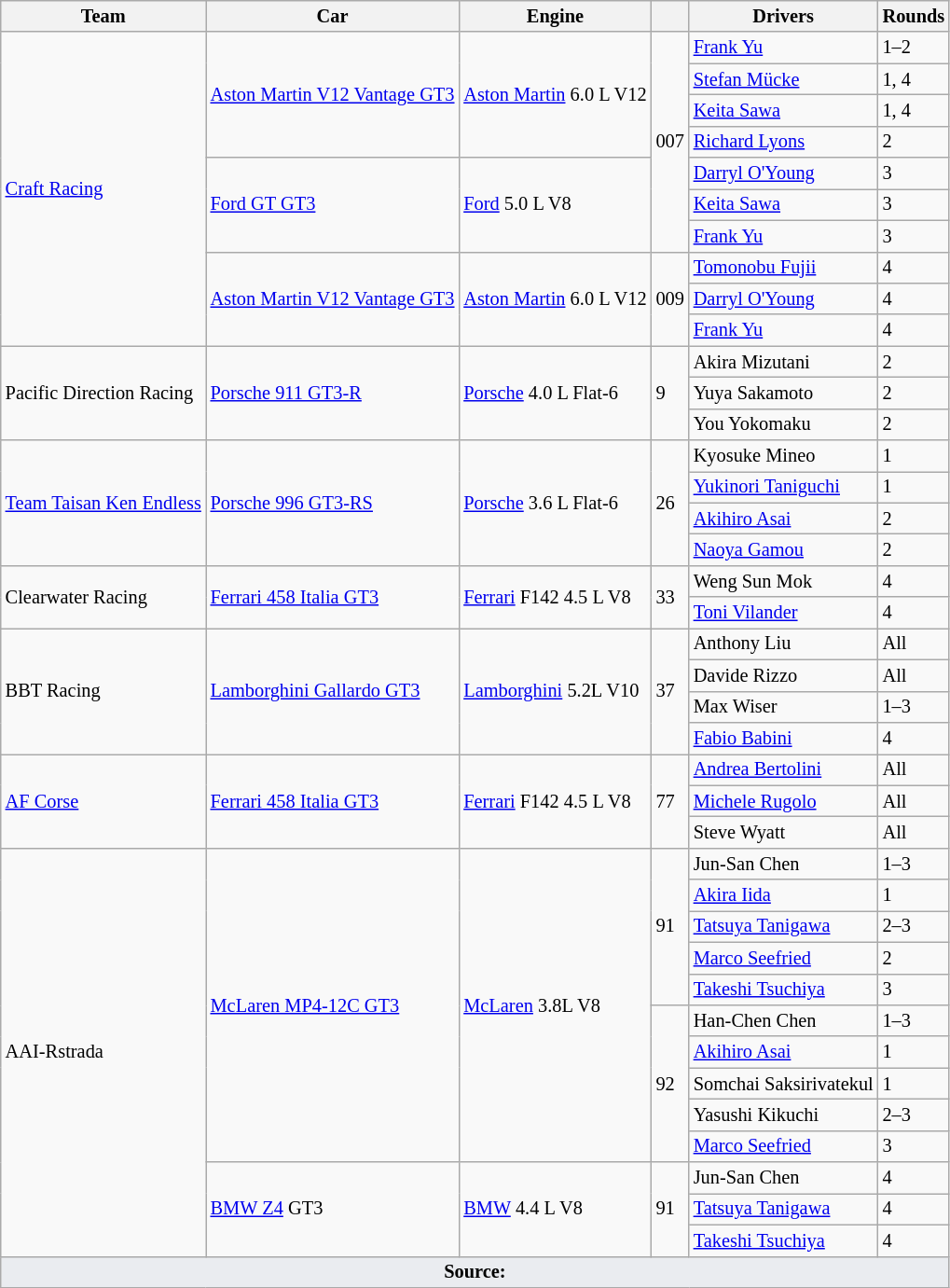<table class="wikitable" style="font-size: 85%;">
<tr>
<th>Team</th>
<th>Car</th>
<th>Engine</th>
<th></th>
<th>Drivers</th>
<th>Rounds</th>
</tr>
<tr>
<td rowspan=10> <a href='#'>Craft Racing</a></td>
<td rowspan=4><a href='#'>Aston Martin V12 Vantage GT3</a></td>
<td rowspan=4><a href='#'>Aston Martin</a> 6.0 L V12</td>
<td rowspan=7>007</td>
<td> <a href='#'>Frank Yu</a></td>
<td>1–2</td>
</tr>
<tr>
<td> <a href='#'>Stefan Mücke</a></td>
<td>1, 4</td>
</tr>
<tr>
<td> <a href='#'>Keita Sawa</a></td>
<td>1, 4</td>
</tr>
<tr>
<td> <a href='#'>Richard Lyons</a></td>
<td>2</td>
</tr>
<tr>
<td rowspan=3><a href='#'>Ford GT GT3</a></td>
<td rowspan=3><a href='#'>Ford</a> 5.0 L V8</td>
<td> <a href='#'>Darryl O'Young</a></td>
<td>3</td>
</tr>
<tr>
<td> <a href='#'>Keita Sawa</a></td>
<td>3</td>
</tr>
<tr>
<td> <a href='#'>Frank Yu</a></td>
<td>3</td>
</tr>
<tr>
<td rowspan=3><a href='#'>Aston Martin V12 Vantage GT3</a></td>
<td rowspan=3><a href='#'>Aston Martin</a> 6.0 L V12</td>
<td rowspan=3>009</td>
<td> <a href='#'>Tomonobu Fujii</a></td>
<td>4</td>
</tr>
<tr>
<td> <a href='#'>Darryl O'Young</a></td>
<td>4</td>
</tr>
<tr>
<td> <a href='#'>Frank Yu</a></td>
<td>4</td>
</tr>
<tr>
<td rowspan=3> Pacific Direction Racing</td>
<td rowspan=3><a href='#'>Porsche 911 GT3-R</a></td>
<td rowspan=3><a href='#'>Porsche</a> 4.0 L Flat-6</td>
<td rowspan=3>9</td>
<td> Akira Mizutani</td>
<td>2</td>
</tr>
<tr>
<td> Yuya Sakamoto</td>
<td>2</td>
</tr>
<tr>
<td> You Yokomaku</td>
<td>2</td>
</tr>
<tr>
<td rowspan=4> <a href='#'>Team Taisan Ken Endless</a></td>
<td rowspan=4><a href='#'>Porsche 996 GT3-RS</a></td>
<td rowspan=4><a href='#'>Porsche</a> 3.6 L Flat-6</td>
<td rowspan=4>26</td>
<td> Kyosuke Mineo</td>
<td>1</td>
</tr>
<tr>
<td> <a href='#'>Yukinori Taniguchi</a></td>
<td>1</td>
</tr>
<tr>
<td> <a href='#'>Akihiro Asai</a></td>
<td>2</td>
</tr>
<tr>
<td> <a href='#'>Naoya Gamou</a></td>
<td>2</td>
</tr>
<tr>
<td rowspan=2> Clearwater Racing</td>
<td rowspan=2><a href='#'>Ferrari 458 Italia GT3</a></td>
<td rowspan=2><a href='#'>Ferrari</a> F142 4.5 L V8</td>
<td rowspan=2>33</td>
<td> Weng Sun Mok</td>
<td>4</td>
</tr>
<tr>
<td> <a href='#'>Toni Vilander</a></td>
<td>4</td>
</tr>
<tr>
<td rowspan=4> BBT Racing</td>
<td rowspan=4><a href='#'>Lamborghini Gallardo GT3</a></td>
<td rowspan=4><a href='#'>Lamborghini</a> 5.2L V10</td>
<td rowspan=4>37</td>
<td> Anthony Liu</td>
<td>All</td>
</tr>
<tr>
<td> Davide Rizzo</td>
<td>All</td>
</tr>
<tr>
<td> Max Wiser</td>
<td>1–3</td>
</tr>
<tr>
<td> <a href='#'>Fabio Babini</a></td>
<td>4</td>
</tr>
<tr>
<td rowspan=3> <a href='#'>AF Corse</a></td>
<td rowspan=3><a href='#'>Ferrari 458 Italia GT3</a></td>
<td rowspan=3><a href='#'>Ferrari</a> F142 4.5 L V8</td>
<td rowspan=3>77</td>
<td> <a href='#'>Andrea Bertolini</a></td>
<td>All</td>
</tr>
<tr>
<td> <a href='#'>Michele Rugolo</a></td>
<td>All</td>
</tr>
<tr>
<td> Steve Wyatt</td>
<td>All</td>
</tr>
<tr>
<td rowspan=13> AAI-Rstrada</td>
<td rowspan=10><a href='#'>McLaren MP4-12C GT3</a></td>
<td rowspan=10><a href='#'>McLaren</a> 3.8L V8</td>
<td rowspan=5>91</td>
<td> Jun-San Chen</td>
<td>1–3</td>
</tr>
<tr>
<td> <a href='#'>Akira Iida</a></td>
<td>1</td>
</tr>
<tr>
<td> <a href='#'>Tatsuya Tanigawa</a></td>
<td>2–3</td>
</tr>
<tr>
<td> <a href='#'>Marco Seefried</a></td>
<td>2</td>
</tr>
<tr>
<td> <a href='#'>Takeshi Tsuchiya</a></td>
<td>3</td>
</tr>
<tr>
<td rowspan=5>92</td>
<td> Han-Chen Chen</td>
<td>1–3</td>
</tr>
<tr>
<td> <a href='#'>Akihiro Asai</a></td>
<td>1</td>
</tr>
<tr>
<td> Somchai Saksirivatekul</td>
<td>1</td>
</tr>
<tr>
<td> Yasushi Kikuchi</td>
<td>2–3</td>
</tr>
<tr>
<td> <a href='#'>Marco Seefried</a></td>
<td>3</td>
</tr>
<tr>
<td rowspan=3><a href='#'>BMW Z4</a> GT3</td>
<td rowspan=3><a href='#'>BMW</a> 4.4 L V8</td>
<td rowspan=3>91</td>
<td> Jun-San Chen</td>
<td>4</td>
</tr>
<tr>
<td> <a href='#'>Tatsuya Tanigawa</a></td>
<td>4</td>
</tr>
<tr>
<td> <a href='#'>Takeshi Tsuchiya</a></td>
<td>4</td>
</tr>
<tr class="sortbottom">
<td colspan="6" style="background-color:#EAECF0;text-align:center"><strong>Source:</strong></td>
</tr>
</table>
